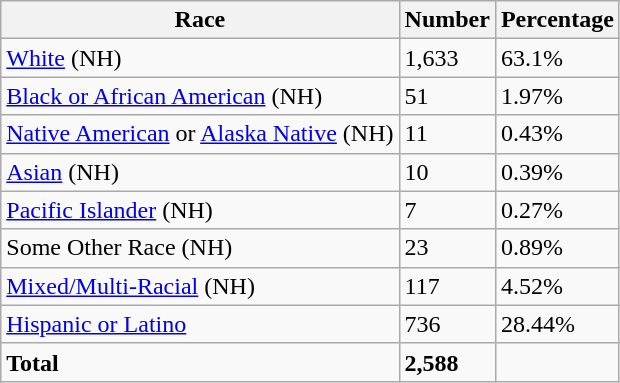<table class="wikitable">
<tr>
<th>Race</th>
<th>Number</th>
<th>Percentage</th>
</tr>
<tr>
<td><a href='#'>White</a> (NH)</td>
<td>1,633</td>
<td>63.1%</td>
</tr>
<tr>
<td><a href='#'>Black or African American</a> (NH)</td>
<td>51</td>
<td>1.97%</td>
</tr>
<tr>
<td><a href='#'>Native American</a> or <a href='#'>Alaska Native</a> (NH)</td>
<td>11</td>
<td>0.43%</td>
</tr>
<tr>
<td><a href='#'>Asian</a> (NH)</td>
<td>10</td>
<td>0.39%</td>
</tr>
<tr>
<td><a href='#'>Pacific Islander</a> (NH)</td>
<td>7</td>
<td>0.27%</td>
</tr>
<tr>
<td>Some Other Race (NH)</td>
<td>23</td>
<td>0.89%</td>
</tr>
<tr>
<td><a href='#'>Mixed/Multi-Racial</a> (NH)</td>
<td>117</td>
<td>4.52%</td>
</tr>
<tr>
<td><a href='#'>Hispanic or Latino</a></td>
<td>736</td>
<td>28.44%</td>
</tr>
<tr>
<td><strong>Total</strong></td>
<td><strong>2,588</strong></td>
<td></td>
</tr>
</table>
